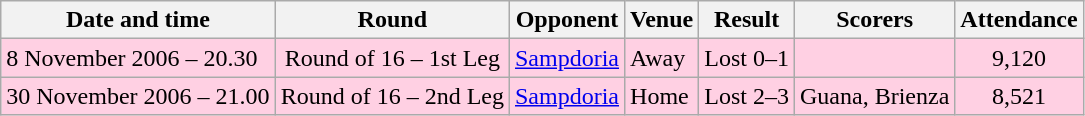<table class="wikitable">
<tr>
<th>Date and time</th>
<th>Round</th>
<th>Opponent</th>
<th>Venue</th>
<th>Result</th>
<th>Scorers</th>
<th>Attendance</th>
</tr>
<tr style="background-color: #ffd0e3;">
<td>8 November 2006 – 20.30</td>
<td align="center">Round of 16 – 1st Leg</td>
<td><a href='#'>Sampdoria</a></td>
<td>Away</td>
<td>Lost 0–1</td>
<td></td>
<td align="center">9,120</td>
</tr>
<tr style="background-color: #ffd0e3;">
<td>30 November 2006 – 21.00</td>
<td align="center">Round of 16 – 2nd Leg</td>
<td><a href='#'>Sampdoria</a></td>
<td>Home</td>
<td>Lost 2–3</td>
<td>Guana, Brienza</td>
<td align="center">8,521</td>
</tr>
</table>
